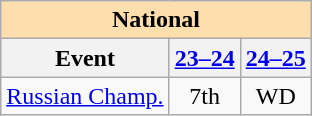<table class="wikitable" style="text-align:center">
<tr>
<th style="background-color: #ffdead; " colspan=3 align=center>National</th>
</tr>
<tr>
<th>Event</th>
<th><a href='#'>23–24</a></th>
<th><a href='#'>24–25</a></th>
</tr>
<tr>
<td align=left><a href='#'>Russian Champ.</a></td>
<td>7th</td>
<td>WD</td>
</tr>
</table>
